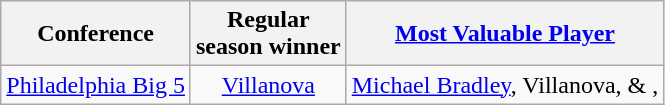<table class="wikitable" style="text-align:center;">
<tr>
<th>Conference</th>
<th>Regular <br> season winner</th>
<th><a href='#'>Most Valuable Player</a></th>
</tr>
<tr>
<td><a href='#'>Philadelphia Big 5</a></td>
<td><a href='#'>Villanova</a></td>
<td><a href='#'>Michael Bradley</a>, Villanova, & , </td>
</tr>
</table>
